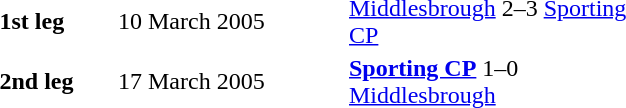<table>
<tr ---->
<td width="75"></td>
</tr>
<tr ---->
<td width="75"></td>
<td width="150"></td>
<td width="200"></td>
</tr>
<tr ---->
<td><strong>1st leg</strong></td>
<td>10 March 2005</td>
<td><a href='#'>Middlesbrough</a> 2–3 <a href='#'>Sporting CP</a></td>
</tr>
<tr ---->
<td><strong>2nd leg</strong></td>
<td>17 March 2005</td>
<td><strong><a href='#'>Sporting CP</a></strong> 1–0 <a href='#'>Middlesbrough</a></td>
</tr>
</table>
